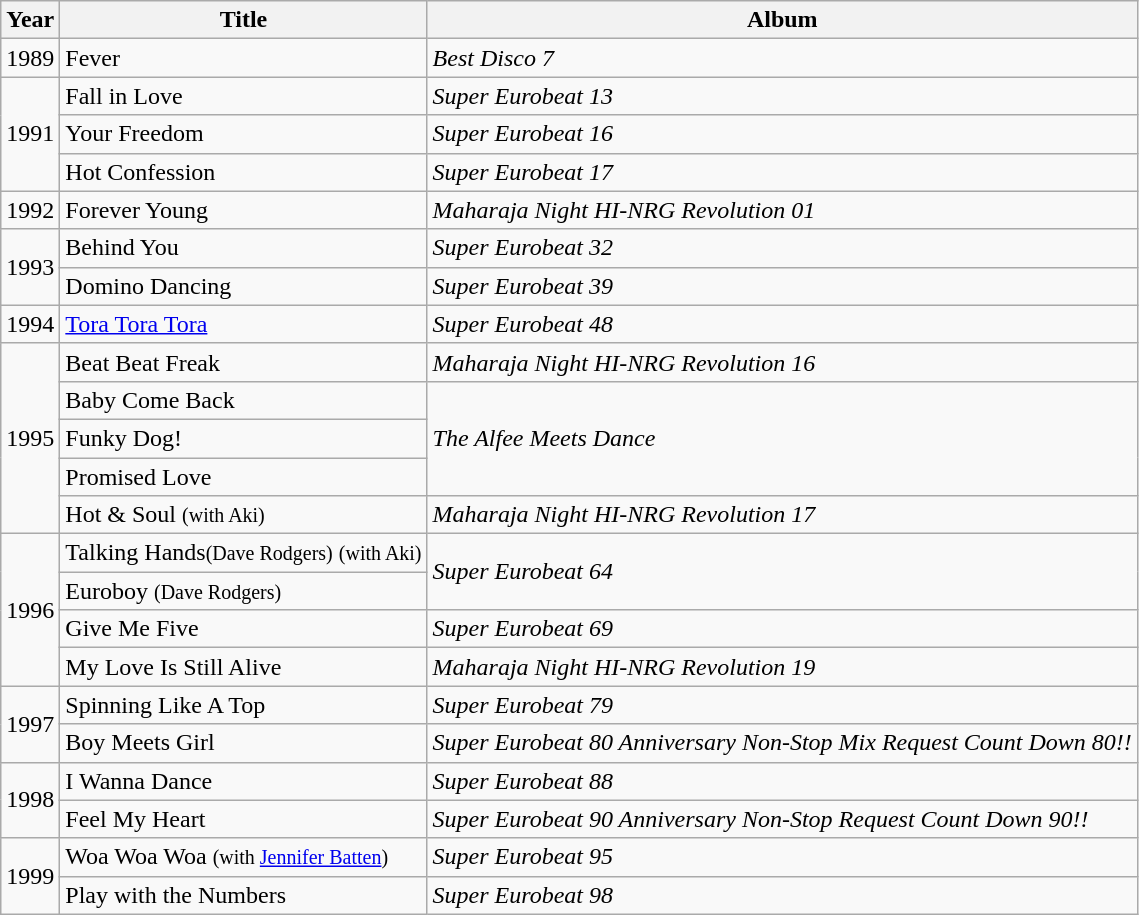<table class="wikitable">
<tr>
<th>Year</th>
<th>Title</th>
<th>Album</th>
</tr>
<tr>
<td>1989</td>
<td>Fever</td>
<td><em> Best Disco 7 </em></td>
</tr>
<tr>
<td rowspan="3">1991</td>
<td>Fall in Love</td>
<td><em> Super Eurobeat 13 </em></td>
</tr>
<tr>
<td>Your Freedom</td>
<td><em> Super Eurobeat 16 </em></td>
</tr>
<tr>
<td>Hot Confession</td>
<td><em> Super Eurobeat 17 </em></td>
</tr>
<tr>
<td>1992</td>
<td>Forever Young</td>
<td><em> Maharaja Night HI-NRG Revolution 01 </em></td>
</tr>
<tr>
<td rowspan="2">1993</td>
<td>Behind You</td>
<td><em> Super Eurobeat 32 </em></td>
</tr>
<tr>
<td>Domino Dancing</td>
<td><em> Super Eurobeat 39 </em></td>
</tr>
<tr>
<td>1994</td>
<td><a href='#'>Tora Tora Tora</a></td>
<td><em> Super Eurobeat 48 </em></td>
</tr>
<tr>
<td rowspan="5">1995</td>
<td>Beat Beat Freak</td>
<td><em> Maharaja Night HI-NRG Revolution 16 </em></td>
</tr>
<tr>
<td>Baby Come Back</td>
<td rowspan="3"><em>  The Alfee Meets Dance </em></td>
</tr>
<tr>
<td>Funky Dog!</td>
</tr>
<tr>
<td>Promised Love</td>
</tr>
<tr>
<td>Hot & Soul <small>(with Aki)</small></td>
<td><em>  Maharaja Night HI-NRG Revolution 17 </em></td>
</tr>
<tr>
<td rowspan="4">1996</td>
<td>Talking Hands<small>(Dave Rodgers)</small> <small>(with Aki)</small></td>
<td rowspan="2"><em>  Super Eurobeat 64 </em></td>
</tr>
<tr>
<td>Euroboy <small>(Dave Rodgers)</small></td>
</tr>
<tr>
<td>Give Me Five</td>
<td><em>  Super Eurobeat 69 </em></td>
</tr>
<tr>
<td>My Love Is Still Alive</td>
<td><em>  Maharaja Night HI-NRG Revolution 19 </em></td>
</tr>
<tr>
<td rowspan="2">1997</td>
<td>Spinning Like A Top</td>
<td><em>  Super Eurobeat 79 </em></td>
</tr>
<tr>
<td>Boy Meets Girl</td>
<td><em> Super Eurobeat 80 Anniversary Non-Stop Mix Request Count Down 80!! </em></td>
</tr>
<tr>
<td rowspan="2">1998</td>
<td>I Wanna Dance</td>
<td><em> Super Eurobeat 88 </em></td>
</tr>
<tr>
<td>Feel My Heart</td>
<td><em> Super Eurobeat 90 Anniversary Non-Stop Request Count Down 90!!</em></td>
</tr>
<tr>
<td rowspan="2">1999</td>
<td>Woa Woa Woa <small>(with <a href='#'>Jennifer Batten</a>)</small></td>
<td><em> Super Eurobeat 95 </em></td>
</tr>
<tr>
<td>Play with the Numbers</td>
<td><em> Super Eurobeat 98 </em></td>
</tr>
</table>
